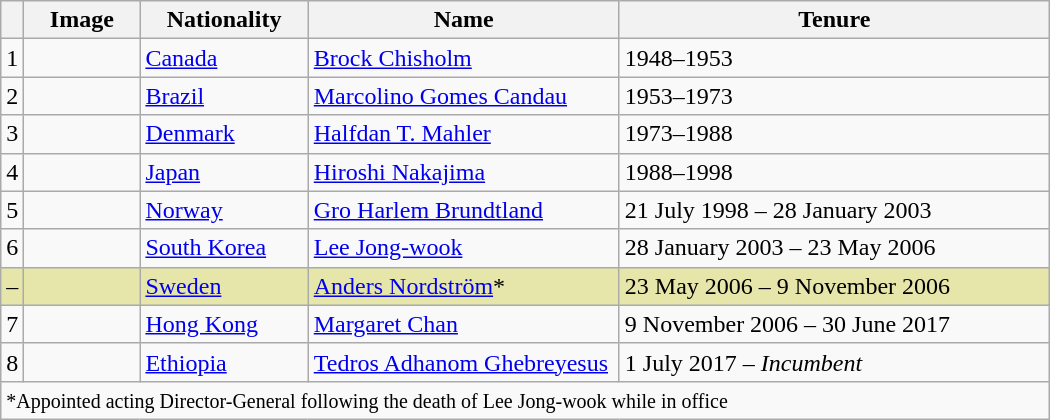<table class="sortable wikitable" style="width: 700px">
<tr>
<th width=8px></th>
<th class="unsortable" width=70px>Image</th>
<th>Nationality</th>
<th width=200px>Name</th>
<th>Tenure</th>
</tr>
<tr>
<td>1</td>
<td></td>
<td> <a href='#'>Canada</a></td>
<td><a href='#'>Brock Chisholm</a></td>
<td>1948–1953</td>
</tr>
<tr>
<td>2</td>
<td></td>
<td> <a href='#'>Brazil</a></td>
<td><a href='#'>Marcolino Gomes Candau</a></td>
<td>1953–1973</td>
</tr>
<tr>
<td>3</td>
<td></td>
<td> <a href='#'>Denmark</a></td>
<td><a href='#'>Halfdan T. Mahler</a></td>
<td>1973–1988</td>
</tr>
<tr>
<td>4</td>
<td></td>
<td> <a href='#'>Japan</a></td>
<td><a href='#'>Hiroshi Nakajima</a> <br> </td>
<td>1988–1998</td>
</tr>
<tr>
<td>5</td>
<td></td>
<td> <a href='#'>Norway</a></td>
<td><a href='#'>Gro Harlem Brundtland</a></td>
<td>21 July 1998 – 28 January 2003</td>
</tr>
<tr>
<td>6</td>
<td></td>
<td> <a href='#'>South Korea</a></td>
<td><a href='#'>Lee Jong-wook</a> <br> </td>
<td>28 January 2003 – 23 May 2006</td>
</tr>
<tr>
<td bgcolor="#e6e6aa">–</td>
<td bgcolor="#e6e6aa"></td>
<td bgcolor="#e6e6aa"> <a href='#'>Sweden</a></td>
<td bgcolor="#e6e6aa"><a href='#'>Anders Nordström</a>*</td>
<td bgcolor="#e6e6aa">23 May 2006 – 9 November 2006</td>
</tr>
<tr>
<td>7</td>
<td></td>
<td> <a href='#'>Hong Kong</a></td>
<td><a href='#'>Margaret Chan</a><br> </td>
<td>9 November 2006 – 30 June 2017</td>
</tr>
<tr>
<td>8</td>
<td></td>
<td> <a href='#'>Ethiopia</a></td>
<td><a href='#'>Tedros Adhanom Ghebreyesus</a> <br> </td>
<td>1 July 2017 – <em>Incumbent</em></td>
</tr>
<tr>
<td colspan=5><small>*Appointed acting Director-General following the death of Lee Jong-wook while in office</small></td>
</tr>
</table>
